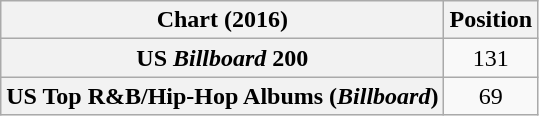<table class="wikitable sortable plainrowheaders" style="text-align:center">
<tr>
<th scope="col">Chart (2016)</th>
<th scope="col">Position</th>
</tr>
<tr>
<th scope="row">US <em>Billboard</em> 200</th>
<td>131</td>
</tr>
<tr>
<th scope="row">US Top R&B/Hip-Hop Albums (<em>Billboard</em>)</th>
<td>69</td>
</tr>
</table>
